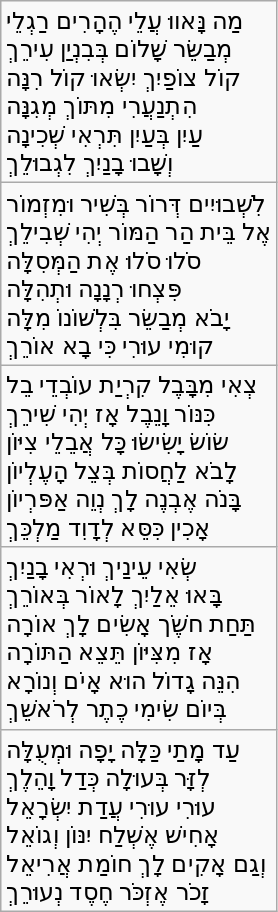<table class="wikitable">
<tr>
<td>מַה נָּאווּ עֲלֵי הֶהָרִים רַגְלֵי<br>מְבַשֵּׂר שָׁלוֹם בְּבִנְיַן עִירֵךְ<br>קוֹל צוֹפַיִךְ יִשְׂאוּ קוֹל רִנָּה<br>הִתְנַעֲרִי מִתּוֹךְ מְגִנָּה<br>עַיִן בְּעַיִן תִּרְאִי שְׁכִינָה<br>וְשָׁבוּ בָנַיִךְ לִגְבוּלֵךְ</td>
</tr>
<tr>
<td>לִשְׁבוּיִים דְּרוֹר בְּשִׁיר וּמִזְמוֹר<br>אֶל בֵּית הַר הַמּוֹר יְהִי שְׁבִילֵךְ<br>סֹלוּ סֹלוּ אֶת הַמְּסִלָּה<br>פִּצְחוּ רְנָנָה וּתְהִלָּה<br>יָבֺא מְבַשֵּׂר בִּלְשׁוֹנוֹ מִלָּה<br>קוּמִי עוּרִי כִּי בָא אוֹרֵךְ</td>
</tr>
<tr>
<td>צְאִי מִבָּבֶל קִרְיַת עוֹבְדֵי בֵל<br>כִּנּוֹר וָנֵבֶל אָז יְהִי שִׁירֵךְ<br>שׂוֹשׂ יָשִׂישׂוּ כָּל אֲבֵלֵי צִיּוֹן<br>לָבֺא לַחֲסוֹת בְּצֵל הָעֶלְיוֹן<br>בָּנֺה אֶבְנֶה לָךְ נְוֵה אַפּרְיוֹן<br>אָכִין כִּסֵּא לְדָוִד מַלְכֵּךְ</td>
</tr>
<tr>
<td>שְׂאִי עֵינַיךְ וּרְאִי בָנַיִךְ<br>בָּאוּ אֵלַיִךְ לָאוֹר בְּאוֹרֵךְ<br>תַּחַת חשֶֺׁך אָשִׂים לָךְ אוֹרָה<br>אָז מִצִּיּוֹן תֵּצֵא הַתּוֹרָה<br>הִנֵּה גָדוֹל הוּא אָיֺם וְנוֹרָא<br>בְּיוֹם שִׂימִי כֶתֶר לְרֺאשֵׁךְ</td>
</tr>
<tr>
<td>עַד מָתַי כַּלָּה יָפָה וּמְעֻלָּה<br>לְזָּר בְּעוּלָה כְּדַל וָהֵלֶךְ<br>עוּרִי עוּרִי עֲדַת יִשְׂרָאֵל<br>אָחִישׁ אֶשְׁלַח יִנּוֹן וְגוֹאֵל<br>וְגַם אָקִים לָךְ חוֹמַת אֲרִיאֵל<br>זָכֹר אֶזְכֹּר חֶסֶד נְעוּרֵךְ</td>
</tr>
</table>
